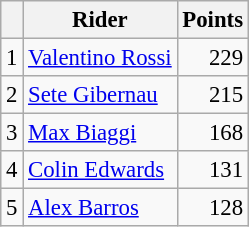<table class="wikitable" style="font-size: 95%;">
<tr>
<th></th>
<th>Rider</th>
<th>Points</th>
</tr>
<tr>
<td align=center>1</td>
<td> <a href='#'>Valentino Rossi</a></td>
<td align=right>229</td>
</tr>
<tr>
<td align=center>2</td>
<td> <a href='#'>Sete Gibernau</a></td>
<td align=right>215</td>
</tr>
<tr>
<td align=center>3</td>
<td> <a href='#'>Max Biaggi</a></td>
<td align=right>168</td>
</tr>
<tr>
<td align=center>4</td>
<td> <a href='#'>Colin Edwards</a></td>
<td align=right>131</td>
</tr>
<tr>
<td align=center>5</td>
<td> <a href='#'>Alex Barros</a></td>
<td align=right>128</td>
</tr>
</table>
